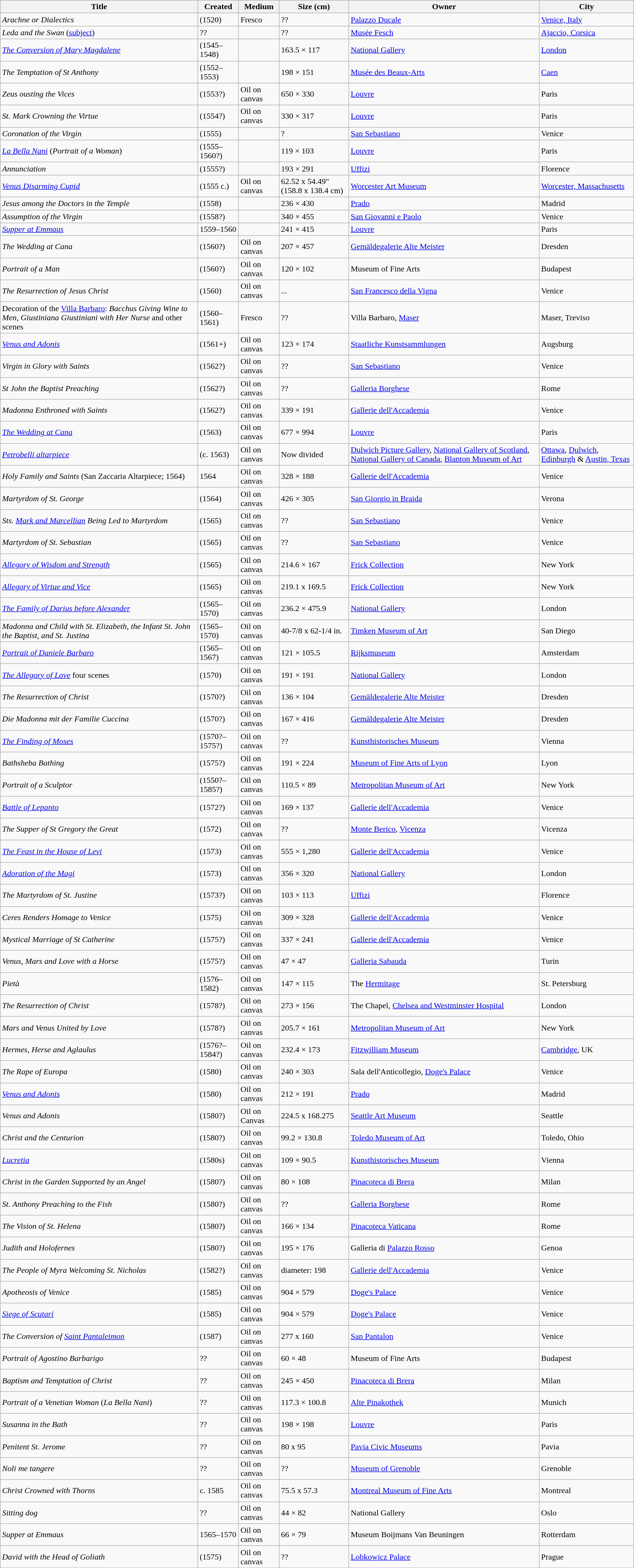<table class="wikitable sortable">
<tr>
<th scope="col">Title</th>
<th scope="col">Created</th>
<th scope="col">Medium</th>
<th scope="col">Size (cm)</th>
<th scope="col">Owner</th>
<th scope="col">City</th>
</tr>
<tr>
<td><em>Arachne or Dialectics</em></td>
<td>(1520)</td>
<td>Fresco</td>
<td>??</td>
<td><a href='#'>Palazzo Ducale</a></td>
<td><a href='#'>Venice, Italy</a></td>
</tr>
<tr>
<td><em>Leda and the Swan</em> (<a href='#'>subject</a>)</td>
<td>??</td>
<td></td>
<td>??</td>
<td><a href='#'>Musée Fesch</a></td>
<td><a href='#'>Ajaccio, Corsica</a></td>
</tr>
<tr>
<td><em><a href='#'>The Conversion of Mary Magdalene</a></em></td>
<td>(1545–1548)</td>
<td></td>
<td>163.5 × 117</td>
<td><a href='#'>National Gallery</a></td>
<td><a href='#'>London</a></td>
</tr>
<tr>
<td><em>The Temptation of St Anthony</em></td>
<td>(1552–1553)</td>
<td></td>
<td>198 × 151</td>
<td><a href='#'>Musée des Beaux-Arts</a></td>
<td><a href='#'>Caen</a></td>
</tr>
<tr>
<td><em>Zeus ousting the Vices</em></td>
<td>(1553?)</td>
<td>Oil on canvas</td>
<td>650 × 330</td>
<td><a href='#'>Louvre</a></td>
<td>Paris</td>
</tr>
<tr>
<td><em>St. Mark Crowning the Virtue</em></td>
<td>(1554?)</td>
<td>Oil on canvas</td>
<td>330 × 317</td>
<td><a href='#'>Louvre</a></td>
<td>Paris</td>
</tr>
<tr>
<td><em>Coronation of the Virgin</em></td>
<td>(1555)</td>
<td></td>
<td>?</td>
<td><a href='#'>San Sebastiano</a></td>
<td>Venice</td>
</tr>
<tr>
<td><em><a href='#'>La Bella Nani</a></em> (<em>Portrait of a Woman</em>)</td>
<td>(1555–1560?)</td>
<td></td>
<td>119 × 103</td>
<td><a href='#'>Louvre</a></td>
<td>Paris</td>
</tr>
<tr>
<td><em>Annunciation</em></td>
<td>(1555?)</td>
<td></td>
<td>193 × 291</td>
<td><a href='#'>Uffizi</a></td>
<td>Florence</td>
</tr>
<tr>
<td><em><a href='#'>Venus Disarming Cupid</a></em></td>
<td>(1555 c.)</td>
<td>Oil on canvas</td>
<td>62.52 x 54.49" (158.8 x 138.4 cm)</td>
<td><a href='#'>Worcester Art Museum</a></td>
<td><a href='#'>Worcester, Massachusetts</a></td>
</tr>
<tr>
<td><em>Jesus among the Doctors in the Temple</em></td>
<td>(1558)</td>
<td></td>
<td>236 × 430</td>
<td><a href='#'>Prado</a></td>
<td>Madrid</td>
</tr>
<tr>
<td><em>Assumption of the Virgin</em></td>
<td>(1558?)</td>
<td></td>
<td>340 × 455</td>
<td><a href='#'>San Giovanni e Paolo</a></td>
<td>Venice</td>
</tr>
<tr>
<td><em><a href='#'>Supper at Emmaus</a></em></td>
<td>1559–1560</td>
<td></td>
<td>241 × 415</td>
<td><a href='#'>Louvre</a></td>
<td>Paris</td>
</tr>
<tr>
<td><em>The Wedding at Cana</em></td>
<td>(1560?)</td>
<td>Oil on canvas</td>
<td>207 × 457</td>
<td><a href='#'>Gemäldegalerie Alte Meister</a></td>
<td>Dresden</td>
</tr>
<tr>
<td><em>Portrait of a Man</em></td>
<td>(1560?)</td>
<td>Oil on canvas</td>
<td>120 × 102</td>
<td>Museum of Fine Arts</td>
<td>Budapest</td>
</tr>
<tr>
<td><em>The Resurrection of Jesus Christ</em></td>
<td>(1560)</td>
<td>Oil on canvas</td>
<td>...</td>
<td><a href='#'>San Francesco della Vigna</a></td>
<td>Venice</td>
</tr>
<tr>
<td>Decoration of the <a href='#'>Villa Barbaro</a>: <em>Bacchus Giving Wine to Men</em>, <em>Giustiniana Giustiniani with Her Nurse</em> and other scenes</td>
<td>(1560–1561)</td>
<td>Fresco</td>
<td>??</td>
<td>Villa Barbaro, <a href='#'>Maser</a></td>
<td>Maser, Treviso</td>
</tr>
<tr>
<td><em><a href='#'>Venus and Adonis</a></em></td>
<td>(1561+)</td>
<td>Oil on canvas</td>
<td>123 × 174</td>
<td><a href='#'>Staatliche Kunstsammlungen</a></td>
<td>Augsburg</td>
</tr>
<tr>
<td><em>Virgin in Glory with Saints</em></td>
<td>(1562?)</td>
<td>Oil on canvas</td>
<td>??</td>
<td><a href='#'>San Sebastiano</a></td>
<td>Venice</td>
</tr>
<tr>
<td><em>St John the Baptist Preaching</em></td>
<td>(1562?)</td>
<td>Oil on canvas</td>
<td>??</td>
<td><a href='#'>Galleria Borghese</a></td>
<td>Rome</td>
</tr>
<tr>
<td><em>Madonna Enthroned with Saints</em></td>
<td>(1562?)</td>
<td>Oil on canvas</td>
<td>339 × 191</td>
<td><a href='#'>Gallerie dell'Accademia</a></td>
<td>Venice</td>
</tr>
<tr>
<td><em><a href='#'>The Wedding at Cana</a></em></td>
<td>(1563)</td>
<td>Oil on canvas</td>
<td>677 × 994</td>
<td><a href='#'>Louvre</a></td>
<td>Paris</td>
</tr>
<tr>
<td><em><a href='#'>Petrobelli altarpiece</a></em></td>
<td>(c. 1563)</td>
<td>Oil on canvas</td>
<td>Now divided</td>
<td><a href='#'>Dulwich Picture Gallery</a>, <a href='#'>National Gallery of Scotland</a>, <a href='#'>National Gallery of Canada</a>, <a href='#'>Blanton Museum of Art</a></td>
<td><a href='#'>Ottawa</a>, <a href='#'>Dulwich</a>, <a href='#'>Edinburgh</a> & <a href='#'>Austin, Texas</a></td>
</tr>
<tr>
<td><em>Holy Family and Saints</em> (San Zaccaria Altarpiece; 1564)</td>
<td>1564</td>
<td>Oil on canvas</td>
<td>328 × 188</td>
<td><a href='#'>Gallerie dell'Accademia</a></td>
<td>Venice</td>
</tr>
<tr>
<td><em>Martyrdom of St. George</em></td>
<td>(1564)</td>
<td>Oil on canvas</td>
<td>426 × 305</td>
<td><a href='#'>San Giorgio in Braida</a></td>
<td>Verona</td>
</tr>
<tr>
<td><em>Sts. <a href='#'>Mark and Marcellian</a> Being Led to Martyrdom</em></td>
<td>(1565)</td>
<td>Oil on canvas</td>
<td>??</td>
<td><a href='#'>San Sebastiano</a></td>
<td>Venice</td>
</tr>
<tr>
<td><em>Martyrdom of St. Sebastian</em></td>
<td>(1565)</td>
<td>Oil on canvas</td>
<td>??</td>
<td><a href='#'>San Sebastiano</a></td>
<td>Venice</td>
</tr>
<tr>
<td><em><a href='#'>Allegory of Wisdom and Strength</a></em></td>
<td>(1565)</td>
<td>Oil on canvas</td>
<td>214.6 × 167</td>
<td><a href='#'>Frick Collection</a></td>
<td>New York</td>
</tr>
<tr>
<td><em><a href='#'>Allegory of Virtue and Vice</a></em></td>
<td>(1565)</td>
<td>Oil on canvas</td>
<td>219.1 x 169.5</td>
<td><a href='#'>Frick Collection</a></td>
<td>New York</td>
</tr>
<tr>
<td><em><a href='#'>The Family of Darius before Alexander</a></em></td>
<td>(1565–1570)</td>
<td>Oil on canvas</td>
<td>236.2 × 475.9</td>
<td><a href='#'>National Gallery</a></td>
<td>London</td>
</tr>
<tr>
<td><em>Madonna and Child with St. Elizabeth, the Infant St. John the Baptist, and St. Justina</em></td>
<td>(1565–1570)</td>
<td>Oil on canvas</td>
<td>40-7/8 x 62-1/4 in.</td>
<td><a href='#'>Timken Museum of Art</a></td>
<td>San Diego</td>
</tr>
<tr>
<td><em><a href='#'>Portrait of Daniele Barbaro</a></em></td>
<td>(1565–1567)</td>
<td>Oil on canvas</td>
<td>121 × 105.5</td>
<td><a href='#'>Rijksmuseum</a></td>
<td>Amsterdam</td>
</tr>
<tr>
<td><em><a href='#'>The Allegory of Love</a></em> four scenes</td>
<td>(1570)</td>
<td>Oil on canvas</td>
<td>191 × 191</td>
<td><a href='#'>National Gallery</a></td>
<td>London</td>
</tr>
<tr>
<td><em>The Resurrection of Christ</em></td>
<td>(1570?)</td>
<td>Oil on canvas</td>
<td>136 × 104</td>
<td><a href='#'>Gemäldegalerie Alte Meister</a></td>
<td>Dresden</td>
</tr>
<tr>
<td><em>Die Madonna mit der Familie Cuccina</em></td>
<td>(1570?)</td>
<td>Oil on canvas</td>
<td>167 × 416</td>
<td><a href='#'>Gemäldegalerie Alte Meister</a></td>
<td>Dresden</td>
</tr>
<tr>
<td><em><a href='#'>The Finding of Moses</a></em></td>
<td>(1570?–1575?)</td>
<td>Oil on canvas</td>
<td>??</td>
<td><a href='#'>Kunsthistorisches Museum</a></td>
<td>Vienna</td>
</tr>
<tr>
<td><em>Bathsheba Bathing</em></td>
<td>(1575?)</td>
<td>Oil on canvas</td>
<td>191 × 224</td>
<td><a href='#'>Museum of Fine Arts of Lyon</a></td>
<td>Lyon</td>
</tr>
<tr>
<td><em>Portrait of a Sculptor</em></td>
<td>(1550?–1585?)</td>
<td>Oil on canvas</td>
<td>110.5 × 89</td>
<td><a href='#'>Metropolitan Museum of Art</a></td>
<td>New York</td>
</tr>
<tr>
<td><em><a href='#'>Battle of Lepanto</a></em></td>
<td>(1572?)</td>
<td>Oil on canvas</td>
<td>169 × 137</td>
<td><a href='#'>Gallerie dell'Accademia</a></td>
<td>Venice</td>
</tr>
<tr>
<td><em>The Supper of St Gregory the Great</em></td>
<td>(1572)</td>
<td>Oil on canvas</td>
<td>??</td>
<td><a href='#'>Monte Berico</a>, <a href='#'>Vicenza</a></td>
<td>Vicenza</td>
</tr>
<tr>
<td><em><a href='#'>The Feast in the House of Levi</a></em></td>
<td>(1573)</td>
<td>Oil on canvas</td>
<td>555 × 1,280</td>
<td><a href='#'>Gallerie dell'Accademia</a></td>
<td>Venice</td>
</tr>
<tr>
<td><em><a href='#'>Adoration of the Magi</a></em></td>
<td>(1573)</td>
<td>Oil on canvas</td>
<td>356 × 320</td>
<td><a href='#'>National Gallery</a></td>
<td>London</td>
</tr>
<tr>
<td><em>The Martyrdom of St. Justine</em></td>
<td>(1573?)</td>
<td>Oil on canvas</td>
<td>103 × 113</td>
<td><a href='#'>Uffizi</a></td>
<td>Florence</td>
</tr>
<tr>
<td><em>Ceres Renders Homage to Venice</em></td>
<td>(1575)</td>
<td>Oil on canvas</td>
<td>309 × 328</td>
<td><a href='#'>Gallerie dell'Accademia</a></td>
<td>Venice</td>
</tr>
<tr>
<td><em>Mystical Marriage of St Catherine</em></td>
<td>(1575?)</td>
<td>Oil on canvas</td>
<td>337 × 241</td>
<td><a href='#'>Gallerie dell'Accademia</a></td>
<td>Venice</td>
</tr>
<tr>
<td><em>Venus, Mars and Love with a Horse</em></td>
<td>(1575?)</td>
<td>Oil on canvas</td>
<td>47 × 47</td>
<td><a href='#'>Galleria Sabauda</a></td>
<td>Turin</td>
</tr>
<tr>
<td><em>Pietà</em></td>
<td>(1576–1582)</td>
<td>Oil on canvas</td>
<td>147 × 115</td>
<td>The <a href='#'>Hermitage</a></td>
<td>St. Petersburg</td>
</tr>
<tr>
<td><em>The Resurrection of Christ</em></td>
<td>(1578?)</td>
<td>Oil on canvas</td>
<td>273 × 156</td>
<td>The Chapel, <a href='#'>Chelsea and Westminster Hospital</a></td>
<td>London</td>
</tr>
<tr>
<td><em>Mars and Venus United by Love</em></td>
<td>(1578?)</td>
<td>Oil on canvas</td>
<td>205.7 × 161</td>
<td><a href='#'>Metropolitan Museum of Art</a></td>
<td>New York</td>
</tr>
<tr>
<td><em>Hermes, Herse and Aglaulus</em></td>
<td>(1576?–1584?)</td>
<td>Oil on canvas</td>
<td>232.4 × 173</td>
<td><a href='#'>Fitzwilliam Museum</a></td>
<td><a href='#'>Cambridge</a>, UK</td>
</tr>
<tr>
<td><em>The Rape of Europa</em></td>
<td>(1580)</td>
<td>Oil on canvas</td>
<td>240 × 303</td>
<td>Sala dell'Anticollegio, <a href='#'>Doge's Palace</a></td>
<td>Venice</td>
</tr>
<tr>
<td><em><a href='#'>Venus and Adonis</a></em></td>
<td>(1580)</td>
<td>Oil on canvas</td>
<td>212 × 191</td>
<td><a href='#'>Prado</a></td>
<td>Madrid</td>
</tr>
<tr>
<td><em>Venus and Adonis</em></td>
<td>(1580?)</td>
<td>Oil on Canvas</td>
<td>224.5 x 168.275</td>
<td><a href='#'>Seattle Art Museum</a></td>
<td>Seattle</td>
</tr>
<tr>
<td><em>Christ and the Centurion</em></td>
<td>(1580?)</td>
<td>Oil on canvas</td>
<td>99.2 × 130.8</td>
<td><a href='#'>Toledo Museum of Art</a></td>
<td>Toledo, Ohio</td>
</tr>
<tr>
<td><em><a href='#'>Lucretia</a></em></td>
<td>(1580s)</td>
<td>Oil on canvas</td>
<td>109 × 90.5</td>
<td><a href='#'>Kunsthistorisches Museum</a></td>
<td>Vienna</td>
</tr>
<tr>
<td><em>Christ in the Garden Supported by an Angel</em></td>
<td>(1580?)</td>
<td>Oil on canvas</td>
<td>80 × 108</td>
<td><a href='#'>Pinacoteca di Brera</a></td>
<td>Milan</td>
</tr>
<tr>
<td><em>St. Anthony Preaching to the Fish</em></td>
<td>(1580?)</td>
<td>Oil on canvas</td>
<td>??</td>
<td><a href='#'>Galleria Borghese</a></td>
<td>Rome</td>
</tr>
<tr>
<td><em>The Vision of St. Helena</em></td>
<td>(1580?)</td>
<td>Oil on canvas</td>
<td>166 × 134</td>
<td><a href='#'>Pinacoteca Vaticana</a></td>
<td>Rome</td>
</tr>
<tr>
<td><em>Judith and Holofernes</em></td>
<td>(1580?)</td>
<td>Oil on canvas</td>
<td>195 × 176</td>
<td>Galleria di <a href='#'>Palazzo Rosso</a></td>
<td>Genoa</td>
</tr>
<tr>
<td><em>The People of Myra Welcoming St. Nicholas</em></td>
<td>(1582?)</td>
<td>Oil on canvas</td>
<td>diameter: 198</td>
<td><a href='#'>Gallerie dell'Accademia</a></td>
<td>Venice</td>
</tr>
<tr>
<td><em>Apotheosis of Venice</em></td>
<td>(1585)</td>
<td>Oil on canvas</td>
<td>904 × 579</td>
<td><a href='#'>Doge's Palace</a></td>
<td>Venice</td>
</tr>
<tr>
<td><em><a href='#'>Siege of Scutari</a></em></td>
<td>(1585)</td>
<td>Oil on canvas</td>
<td>904 × 579</td>
<td><a href='#'>Doge's Palace</a></td>
<td>Venice</td>
</tr>
<tr>
<td><em>The Conversion of <a href='#'>Saint Pantaleimon</a></em></td>
<td>(1587)</td>
<td>Oil on canvas</td>
<td>277 x 160</td>
<td><a href='#'>San Pantalon</a></td>
<td>Venice</td>
</tr>
<tr>
<td><em>Portrait of Agostino Barbarigo</em></td>
<td>??</td>
<td>Oil on canvas</td>
<td>60 × 48</td>
<td>Museum of Fine Arts</td>
<td>Budapest</td>
</tr>
<tr>
<td><em>Baptism and Temptation of Christ</em></td>
<td>??</td>
<td>Oil on canvas</td>
<td>245 × 450</td>
<td><a href='#'>Pinacoteca di Brera</a></td>
<td>Milan</td>
</tr>
<tr>
<td><em>Portrait of a Venetian Woman</em> (<em>La Bella Nani</em>)</td>
<td>??</td>
<td>Oil on canvas</td>
<td>117.3 × 100.8</td>
<td><a href='#'>Alte Pinakothek</a></td>
<td>Munich</td>
</tr>
<tr>
<td><em>Susanna in the Bath</em></td>
<td>??</td>
<td>Oil on canvas</td>
<td>198 × 198</td>
<td><a href='#'>Louvre</a></td>
<td>Paris</td>
</tr>
<tr>
<td><em>Penitent St. Jerome</em></td>
<td>??</td>
<td>Oil on canvas</td>
<td>80 x 95</td>
<td><a href='#'>Pavia Civic Museums</a></td>
<td>Pavia</td>
</tr>
<tr>
<td><em>Noli me tangere</em></td>
<td>??</td>
<td>Oil on canvas</td>
<td>??</td>
<td><a href='#'>Museum of Grenoble</a></td>
<td>Grenoble</td>
</tr>
<tr>
<td><em>Christ Crowned with Thorns</em></td>
<td>c. 1585</td>
<td>Oil on canvas</td>
<td>75.5 x 57.3</td>
<td><a href='#'>Montreal Museum of Fine Arts</a></td>
<td>Montreal</td>
</tr>
<tr>
<td><em>Sitting dog</em></td>
<td>??</td>
<td>Oil on canvas</td>
<td>44 × 82</td>
<td>National Gallery</td>
<td>Oslo</td>
</tr>
<tr>
<td><em>Supper at Emmaus</em></td>
<td>1565–1570</td>
<td>Oil on canvas</td>
<td>66 × 79</td>
<td>Museum Boijmans Van Beuningen</td>
<td>Rotterdam</td>
</tr>
<tr>
<td><em>David with the Head of Goliath</em></td>
<td>(1575)</td>
<td>Oil on canvas</td>
<td>??</td>
<td><a href='#'>Lobkowicz Palace</a></td>
<td>Prague</td>
</tr>
</table>
